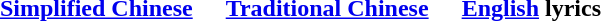<table cellpadding="10">
<tr>
<th><a href='#'>Simplified Chinese</a><br></th>
<th><a href='#'>Traditional Chinese</a><br></th>
<th><a href='#'>English</a> lyrics</th>
</tr>
<tr style="vertical-align:top; white-space:nowrap;">
<td></td>
<td></td>
<td></td>
</tr>
</table>
